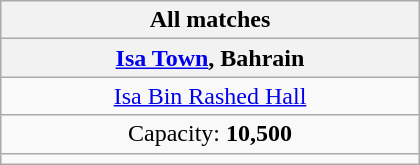<table class="wikitable" style="text-align:center" width=280>
<tr>
<th>All matches</th>
</tr>
<tr>
<th><strong><a href='#'>Isa Town</a>, Bahrain</strong></th>
</tr>
<tr>
<td><a href='#'>Isa Bin Rashed Hall</a></td>
</tr>
<tr>
<td>Capacity: <strong>10,500</strong></td>
</tr>
<tr>
<td></td>
</tr>
</table>
